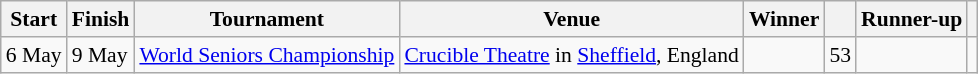<table class="wikitable" style="font-size: 90%">
<tr>
<th>Start</th>
<th>Finish</th>
<th>Tournament</th>
<th>Venue</th>
<th>Winner</th>
<th></th>
<th>Runner-up</th>
<th></th>
</tr>
<tr>
<td>6 May</td>
<td>9 May</td>
<td><a href='#'>World Seniors Championship</a></td>
<td><a href='#'>Crucible Theatre</a> in <a href='#'>Sheffield</a>, England</td>
<td></td>
<td style="text-align:center;">53</td>
<td></td>
<td style="text-align:center;"></td>
</tr>
</table>
